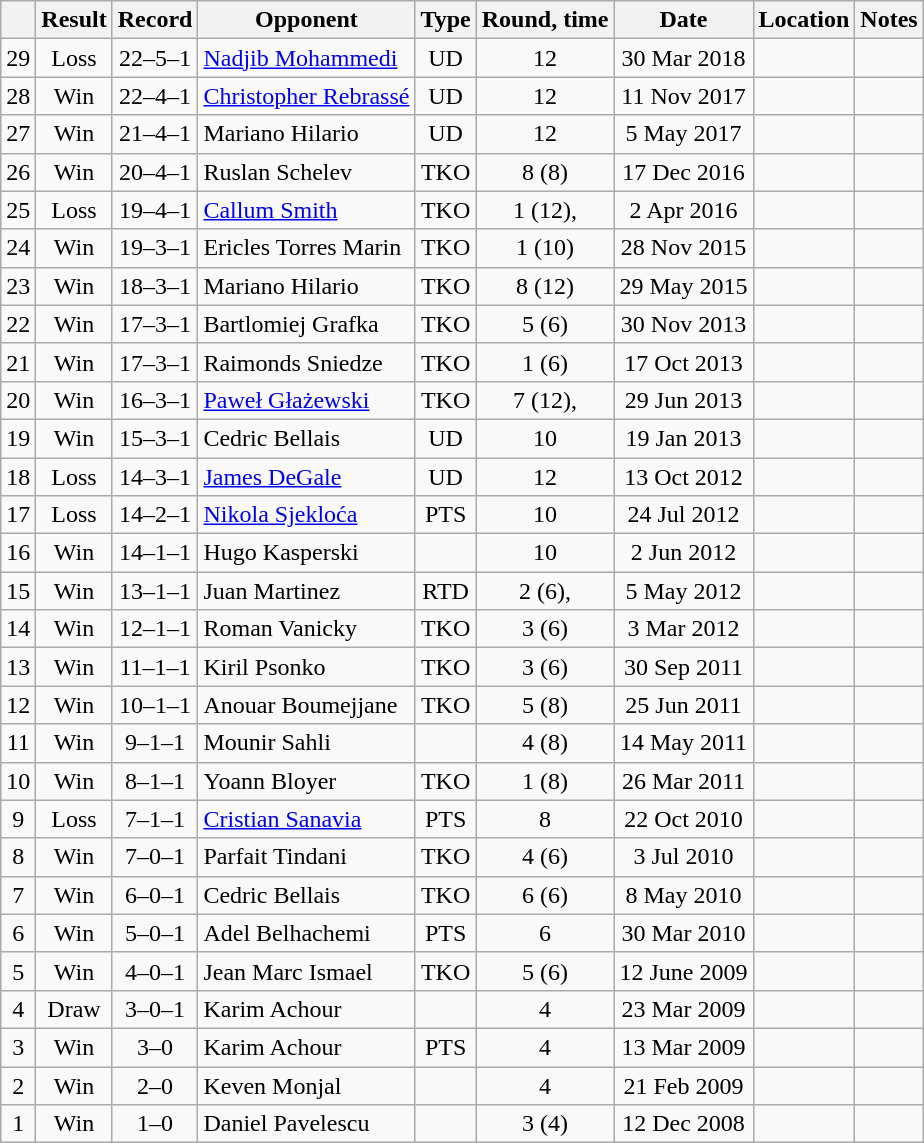<table class="wikitable" style="text-align:center">
<tr>
<th></th>
<th>Result</th>
<th>Record</th>
<th>Opponent</th>
<th>Type</th>
<th>Round, time</th>
<th>Date</th>
<th>Location</th>
<th>Notes</th>
</tr>
<tr>
<td>29</td>
<td>Loss</td>
<td>22–5–1</td>
<td style="text-align:left;"><a href='#'>Nadjib Mohammedi</a></td>
<td>UD</td>
<td>12</td>
<td>30 Mar 2018</td>
<td style="text-align:left;"></td>
<td style="text-align:left;"></td>
</tr>
<tr>
<td>28</td>
<td>Win</td>
<td>22–4–1</td>
<td style="text-align:left;"><a href='#'>Christopher Rebrassé</a></td>
<td>UD</td>
<td>12</td>
<td>11 Nov 2017</td>
<td style="text-align:left;"></td>
<td style="text-align:left;"></td>
</tr>
<tr>
<td>27</td>
<td>Win</td>
<td>21–4–1</td>
<td style="text-align:left;">Mariano Hilario</td>
<td>UD</td>
<td>12</td>
<td>5 May 2017</td>
<td style="text-align:left;"></td>
<td style="text-align:left;"></td>
</tr>
<tr>
<td>26</td>
<td>Win</td>
<td>20–4–1</td>
<td style="text-align:left;">Ruslan Schelev</td>
<td>TKO</td>
<td>8 (8)</td>
<td>17 Dec 2016</td>
<td style="text-align:left;"></td>
<td></td>
</tr>
<tr>
<td>25</td>
<td>Loss</td>
<td>19–4–1</td>
<td style="text-align:left;"><a href='#'>Callum Smith</a></td>
<td>TKO</td>
<td>1 (12), </td>
<td>2 Apr 2016</td>
<td style="text-align:left;"></td>
<td style="text-align:left;"></td>
</tr>
<tr>
<td>24</td>
<td>Win</td>
<td>19–3–1</td>
<td style="text-align:left;">Ericles Torres Marin</td>
<td>TKO</td>
<td>1 (10)</td>
<td>28 Nov 2015</td>
<td style="text-align:left;"></td>
<td></td>
</tr>
<tr>
<td>23</td>
<td>Win</td>
<td>18–3–1</td>
<td style="text-align:left;">Mariano Hilario</td>
<td>TKO</td>
<td>8 (12)</td>
<td>29 May 2015</td>
<td style="text-align:left;"></td>
<td style="text-align:left;"></td>
</tr>
<tr>
<td>22</td>
<td>Win</td>
<td>17–3–1</td>
<td style="text-align:left;">Bartlomiej Grafka</td>
<td>TKO</td>
<td>5 (6)</td>
<td>30 Nov 2013</td>
<td style="text-align:left;"></td>
<td></td>
</tr>
<tr>
<td>21</td>
<td>Win</td>
<td>17–3–1</td>
<td style="text-align:left;">Raimonds Sniedze</td>
<td>TKO</td>
<td>1 (6)</td>
<td>17 Oct 2013</td>
<td style="text-align:left;"></td>
<td></td>
</tr>
<tr>
<td>20</td>
<td>Win</td>
<td>16–3–1</td>
<td style="text-align:left;"><a href='#'>Paweł Głażewski</a></td>
<td>TKO</td>
<td>7 (12), </td>
<td>29 Jun 2013</td>
<td style="text-align:left;"></td>
<td></td>
</tr>
<tr>
<td>19</td>
<td>Win</td>
<td>15–3–1</td>
<td style="text-align:left;">Cedric Bellais</td>
<td>UD</td>
<td>10</td>
<td>19 Jan 2013</td>
<td style="text-align:left;"></td>
<td style="text-align:left;"></td>
</tr>
<tr>
<td>18</td>
<td>Loss</td>
<td>14–3–1</td>
<td style="text-align:left;"><a href='#'>James DeGale</a></td>
<td>UD</td>
<td>12</td>
<td>13 Oct 2012</td>
<td style="text-align:left;"></td>
<td style="text-align:left;"></td>
</tr>
<tr>
<td>17</td>
<td>Loss</td>
<td>14–2–1</td>
<td style="text-align:left;"><a href='#'>Nikola Sjekloća</a></td>
<td>PTS</td>
<td>10</td>
<td>24 Jul 2012</td>
<td style="text-align:left;"></td>
<td></td>
</tr>
<tr>
<td>16</td>
<td>Win</td>
<td>14–1–1</td>
<td style="text-align:left;">Hugo Kasperski</td>
<td></td>
<td>10</td>
<td>2 Jun 2012</td>
<td style="text-align:left;"></td>
<td style="text-align:left;"></td>
</tr>
<tr>
<td>15</td>
<td>Win</td>
<td>13–1–1</td>
<td style="text-align:left;">Juan Martinez</td>
<td>RTD</td>
<td>2 (6), </td>
<td>5 May 2012</td>
<td style="text-align:left;"></td>
<td></td>
</tr>
<tr>
<td>14</td>
<td>Win</td>
<td>12–1–1</td>
<td style="text-align:left;">Roman Vanicky</td>
<td>TKO</td>
<td>3 (6)</td>
<td>3 Mar 2012</td>
<td style="text-align:left;"></td>
<td></td>
</tr>
<tr>
<td>13</td>
<td>Win</td>
<td>11–1–1</td>
<td style="text-align:left;">Kiril Psonko</td>
<td>TKO</td>
<td>3 (6)</td>
<td>30 Sep 2011</td>
<td style="text-align:left;"></td>
<td></td>
</tr>
<tr>
<td>12</td>
<td>Win</td>
<td>10–1–1</td>
<td style="text-align:left;">Anouar Boumejjane</td>
<td>TKO</td>
<td>5 (8)</td>
<td>25 Jun 2011</td>
<td style="text-align:left;"></td>
<td></td>
</tr>
<tr>
<td>11</td>
<td>Win</td>
<td>9–1–1</td>
<td style="text-align:left;">Mounir Sahli</td>
<td></td>
<td>4 (8)</td>
<td>14 May 2011</td>
<td style="text-align:left;"></td>
<td></td>
</tr>
<tr>
<td>10</td>
<td>Win</td>
<td>8–1–1</td>
<td style="text-align:left;">Yoann Bloyer</td>
<td>TKO</td>
<td>1 (8)</td>
<td>26 Mar 2011</td>
<td style="text-align:left;"></td>
<td></td>
</tr>
<tr>
<td>9</td>
<td>Loss</td>
<td>7–1–1</td>
<td style="text-align:left;"><a href='#'>Cristian Sanavia</a></td>
<td>PTS</td>
<td>8</td>
<td>22 Oct 2010</td>
<td style="text-align:left;"></td>
<td></td>
</tr>
<tr>
<td>8</td>
<td>Win</td>
<td>7–0–1</td>
<td style="text-align:left;">Parfait Tindani</td>
<td>TKO</td>
<td>4 (6)</td>
<td>3 Jul 2010</td>
<td style="text-align:left;"></td>
<td></td>
</tr>
<tr>
<td>7</td>
<td>Win</td>
<td>6–0–1</td>
<td style="text-align:left;">Cedric Bellais</td>
<td>TKO</td>
<td>6 (6)</td>
<td>8 May 2010</td>
<td style="text-align:left;"></td>
<td></td>
</tr>
<tr>
<td>6</td>
<td>Win</td>
<td>5–0–1</td>
<td style="text-align:left;">Adel Belhachemi</td>
<td>PTS</td>
<td>6</td>
<td>30 Mar 2010</td>
<td style="text-align:left;"></td>
<td></td>
</tr>
<tr>
<td>5</td>
<td>Win</td>
<td>4–0–1</td>
<td style="text-align:left;">Jean Marc Ismael</td>
<td>TKO</td>
<td>5 (6)</td>
<td>12 June 2009</td>
<td style="text-align:left;"></td>
<td></td>
</tr>
<tr>
<td>4</td>
<td>Draw</td>
<td>3–0–1</td>
<td style="text-align:left;">Karim Achour</td>
<td></td>
<td>4</td>
<td>23 Mar 2009</td>
<td style="text-align:left;"></td>
<td></td>
</tr>
<tr>
<td>3</td>
<td>Win</td>
<td>3–0</td>
<td style="text-align:left;">Karim Achour</td>
<td>PTS</td>
<td>4</td>
<td>13 Mar 2009</td>
<td style="text-align:left;"></td>
<td></td>
</tr>
<tr>
<td>2</td>
<td>Win</td>
<td>2–0</td>
<td style="text-align:left;">Keven Monjal</td>
<td></td>
<td>4</td>
<td>21 Feb 2009</td>
<td style="text-align:left;"></td>
<td></td>
</tr>
<tr>
<td>1</td>
<td>Win</td>
<td>1–0</td>
<td style="text-align:left;">Daniel Pavelescu</td>
<td></td>
<td>3 (4)</td>
<td>12 Dec 2008</td>
<td style="text-align:left;"></td>
<td></td>
</tr>
</table>
